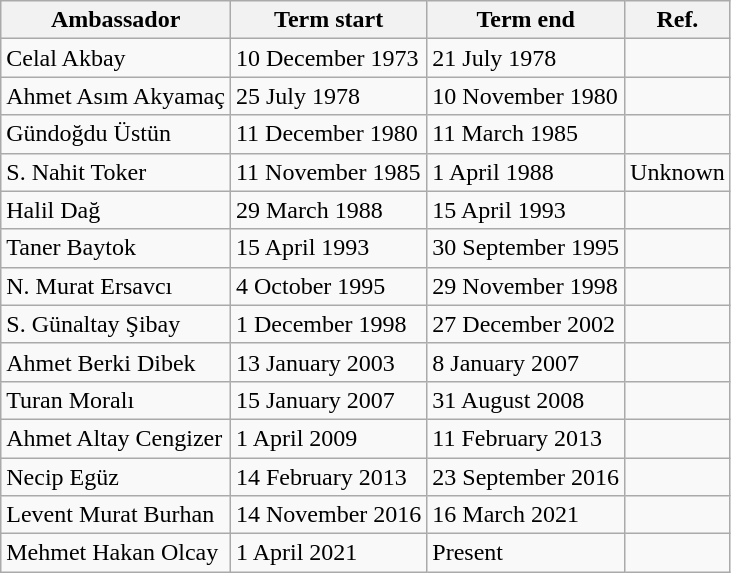<table class="wikitable">
<tr>
<th>Ambassador</th>
<th>Term start</th>
<th>Term end</th>
<th>Ref.</th>
</tr>
<tr>
<td>Celal Akbay</td>
<td>10 December 1973</td>
<td>21 July 1978</td>
<td></td>
</tr>
<tr>
<td>Ahmet Asım Akyamaç</td>
<td>25 July 1978</td>
<td>10 November 1980</td>
<td></td>
</tr>
<tr>
<td>Gündoğdu Üstün</td>
<td>11 December 1980</td>
<td>11 March 1985</td>
<td></td>
</tr>
<tr>
<td>S. Nahit Toker</td>
<td>11 November 1985</td>
<td>1 April 1988</td>
<td>Unknown</td>
</tr>
<tr>
<td>Halil Dağ</td>
<td>29 March 1988</td>
<td>15 April 1993</td>
<td></td>
</tr>
<tr>
<td>Taner Baytok</td>
<td>15 April 1993</td>
<td>30 September 1995</td>
<td></td>
</tr>
<tr>
<td>N. Murat Ersavcı</td>
<td>4 October 1995</td>
<td>29 November 1998</td>
<td></td>
</tr>
<tr>
<td>S. Günaltay Şibay</td>
<td>1 December 1998</td>
<td>27 December 2002</td>
<td></td>
</tr>
<tr>
<td>Ahmet Berki Dibek</td>
<td>13 January 2003</td>
<td>8 January 2007</td>
<td></td>
</tr>
<tr>
<td>Turan Moralı</td>
<td>15 January 2007</td>
<td>31 August 2008</td>
<td></td>
</tr>
<tr>
<td>Ahmet Altay Cengizer</td>
<td>1 April 2009</td>
<td>11 February 2013</td>
<td></td>
</tr>
<tr>
<td>Necip Egüz</td>
<td>14 February 2013</td>
<td>23 September 2016</td>
<td></td>
</tr>
<tr>
<td>Levent Murat Burhan</td>
<td>14 November 2016</td>
<td>16 March 2021</td>
<td></td>
</tr>
<tr>
<td>Mehmet Hakan Olcay</td>
<td>1 April 2021</td>
<td>Present</td>
<td></td>
</tr>
</table>
